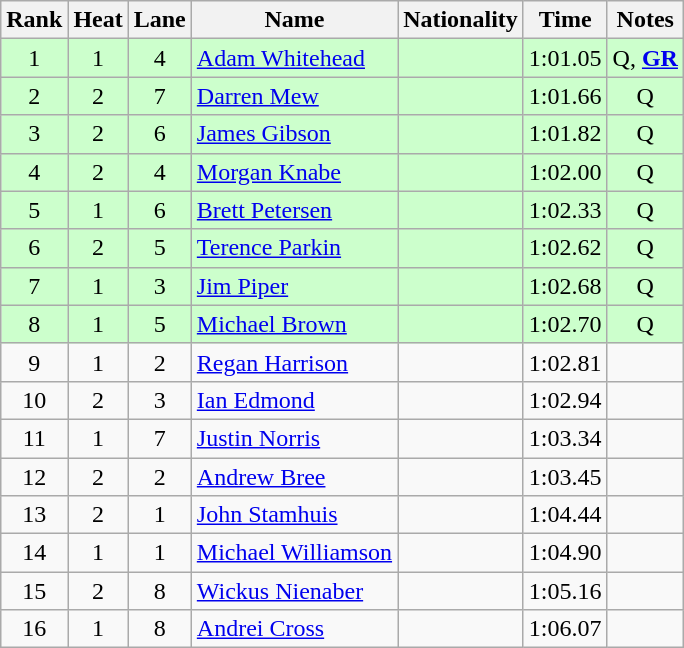<table class="wikitable sortable" style="text-align:center">
<tr>
<th>Rank</th>
<th>Heat</th>
<th>Lane</th>
<th>Name</th>
<th>Nationality</th>
<th>Time</th>
<th>Notes</th>
</tr>
<tr bgcolor=ccffcc>
<td>1</td>
<td>1</td>
<td>4</td>
<td align=left><a href='#'>Adam Whitehead</a></td>
<td align=left></td>
<td>1:01.05</td>
<td>Q, <strong><a href='#'>GR</a></strong></td>
</tr>
<tr bgcolor=ccffcc>
<td>2</td>
<td>2</td>
<td>7</td>
<td align=left><a href='#'>Darren Mew</a></td>
<td align=left></td>
<td>1:01.66</td>
<td>Q</td>
</tr>
<tr bgcolor=ccffcc>
<td>3</td>
<td>2</td>
<td>6</td>
<td align=left><a href='#'>James Gibson</a></td>
<td align=left></td>
<td>1:01.82</td>
<td>Q</td>
</tr>
<tr bgcolor=ccffcc>
<td>4</td>
<td>2</td>
<td>4</td>
<td align=left><a href='#'>Morgan Knabe</a></td>
<td align=left></td>
<td>1:02.00</td>
<td>Q</td>
</tr>
<tr bgcolor=ccffcc>
<td>5</td>
<td>1</td>
<td>6</td>
<td align=left><a href='#'>Brett Petersen</a></td>
<td align=left></td>
<td>1:02.33</td>
<td>Q</td>
</tr>
<tr bgcolor=ccffcc>
<td>6</td>
<td>2</td>
<td>5</td>
<td align=left><a href='#'>Terence Parkin</a></td>
<td align=left></td>
<td>1:02.62</td>
<td>Q</td>
</tr>
<tr bgcolor=ccffcc>
<td>7</td>
<td>1</td>
<td>3</td>
<td align=left><a href='#'>Jim Piper</a></td>
<td align=left></td>
<td>1:02.68</td>
<td>Q</td>
</tr>
<tr bgcolor=ccffcc>
<td>8</td>
<td>1</td>
<td>5</td>
<td align=left><a href='#'>Michael Brown</a></td>
<td align=left></td>
<td>1:02.70</td>
<td>Q</td>
</tr>
<tr>
<td>9</td>
<td>1</td>
<td>2</td>
<td align=left><a href='#'>Regan Harrison</a></td>
<td align=left></td>
<td>1:02.81</td>
<td></td>
</tr>
<tr>
<td>10</td>
<td>2</td>
<td>3</td>
<td align=left><a href='#'>Ian Edmond</a></td>
<td align=left></td>
<td>1:02.94</td>
<td></td>
</tr>
<tr>
<td>11</td>
<td>1</td>
<td>7</td>
<td align=left><a href='#'>Justin Norris</a></td>
<td align=left></td>
<td>1:03.34</td>
<td></td>
</tr>
<tr>
<td>12</td>
<td>2</td>
<td>2</td>
<td align=left><a href='#'>Andrew Bree</a></td>
<td align=left></td>
<td>1:03.45</td>
<td></td>
</tr>
<tr>
<td>13</td>
<td>2</td>
<td>1</td>
<td align=left><a href='#'>John Stamhuis</a></td>
<td align=left></td>
<td>1:04.44</td>
<td></td>
</tr>
<tr>
<td>14</td>
<td>1</td>
<td>1</td>
<td align=left><a href='#'>Michael Williamson</a></td>
<td align=left></td>
<td>1:04.90</td>
<td></td>
</tr>
<tr>
<td>15</td>
<td>2</td>
<td>8</td>
<td align=left><a href='#'>Wickus Nienaber</a></td>
<td align=left></td>
<td>1:05.16</td>
<td></td>
</tr>
<tr>
<td>16</td>
<td>1</td>
<td>8</td>
<td align=left><a href='#'>Andrei Cross</a></td>
<td align=left></td>
<td>1:06.07</td>
<td></td>
</tr>
</table>
